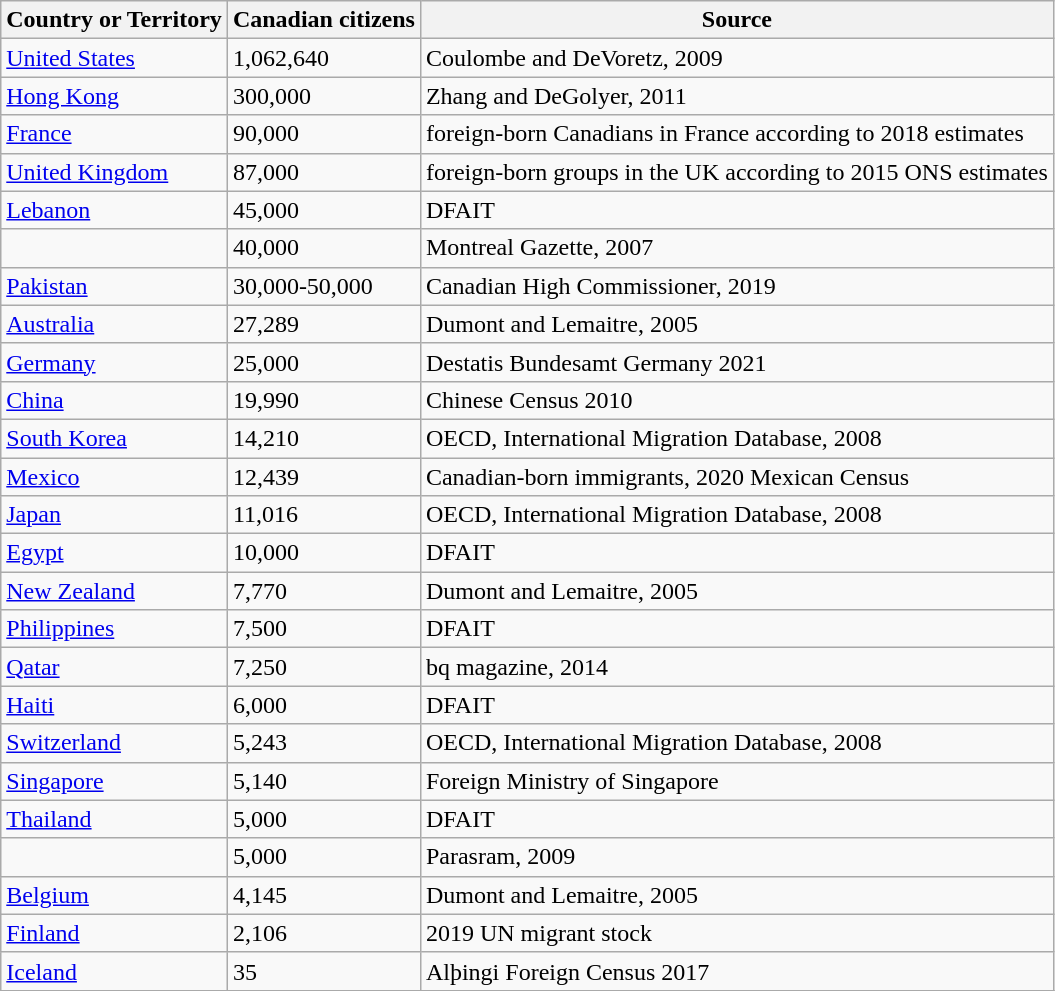<table class="wikitable">
<tr>
<th>Country or Territory</th>
<th>Canadian citizens</th>
<th>Source</th>
</tr>
<tr>
<td><a href='#'>United States</a></td>
<td>1,062,640</td>
<td>Coulombe and DeVoretz, 2009</td>
</tr>
<tr>
<td><a href='#'>Hong Kong</a></td>
<td>300,000</td>
<td>Zhang and DeGolyer, 2011</td>
</tr>
<tr>
<td><a href='#'>France</a></td>
<td>90,000</td>
<td>foreign-born Canadians in France according to 2018 estimates</td>
</tr>
<tr>
<td><a href='#'>United Kingdom</a></td>
<td>87,000</td>
<td>foreign-born groups in the UK according to 2015 ONS estimates</td>
</tr>
<tr>
<td><a href='#'>Lebanon</a></td>
<td>45,000</td>
<td>DFAIT</td>
</tr>
<tr>
<td></td>
<td>40,000</td>
<td>Montreal Gazette, 2007</td>
</tr>
<tr>
<td><a href='#'>Pakistan</a></td>
<td>30,000-50,000</td>
<td>Canadian High Commissioner, 2019</td>
</tr>
<tr>
<td><a href='#'>Australia</a></td>
<td>27,289</td>
<td>Dumont and Lemaitre, 2005</td>
</tr>
<tr>
<td><a href='#'>Germany</a></td>
<td>25,000</td>
<td>Destatis Bundesamt Germany 2021</td>
</tr>
<tr>
<td><a href='#'>China</a></td>
<td>19,990</td>
<td>Chinese Census 2010</td>
</tr>
<tr>
<td><a href='#'>South Korea</a></td>
<td>14,210</td>
<td>OECD, International Migration Database, 2008</td>
</tr>
<tr>
<td><a href='#'>Mexico</a></td>
<td>12,439</td>
<td>Canadian-born immigrants, 2020 Mexican Census</td>
</tr>
<tr>
<td><a href='#'>Japan</a></td>
<td>11,016</td>
<td>OECD, International Migration Database, 2008</td>
</tr>
<tr>
<td><a href='#'>Egypt</a></td>
<td>10,000</td>
<td>DFAIT</td>
</tr>
<tr>
<td><a href='#'>New Zealand</a></td>
<td>7,770</td>
<td>Dumont and Lemaitre, 2005</td>
</tr>
<tr>
<td><a href='#'>Philippines</a></td>
<td>7,500</td>
<td>DFAIT</td>
</tr>
<tr>
<td><a href='#'>Qatar</a></td>
<td>7,250</td>
<td>bq magazine, 2014 </td>
</tr>
<tr>
<td><a href='#'>Haiti</a></td>
<td>6,000</td>
<td>DFAIT</td>
</tr>
<tr>
<td><a href='#'>Switzerland</a></td>
<td>5,243</td>
<td>OECD, International Migration Database, 2008</td>
</tr>
<tr>
<td><a href='#'>Singapore</a></td>
<td>5,140</td>
<td>Foreign Ministry of Singapore</td>
</tr>
<tr>
<td><a href='#'>Thailand</a></td>
<td>5,000</td>
<td>DFAIT</td>
</tr>
<tr>
<td></td>
<td>5,000</td>
<td>Parasram, 2009</td>
</tr>
<tr>
<td><a href='#'>Belgium</a></td>
<td>4,145</td>
<td>Dumont and Lemaitre, 2005</td>
</tr>
<tr>
<td><a href='#'>Finland</a></td>
<td>2,106</td>
<td>2019 UN migrant stock</td>
</tr>
<tr>
<td><a href='#'>Iceland</a></td>
<td>35</td>
<td>Alþingi Foreign Census 2017</td>
</tr>
<tr>
</tr>
</table>
